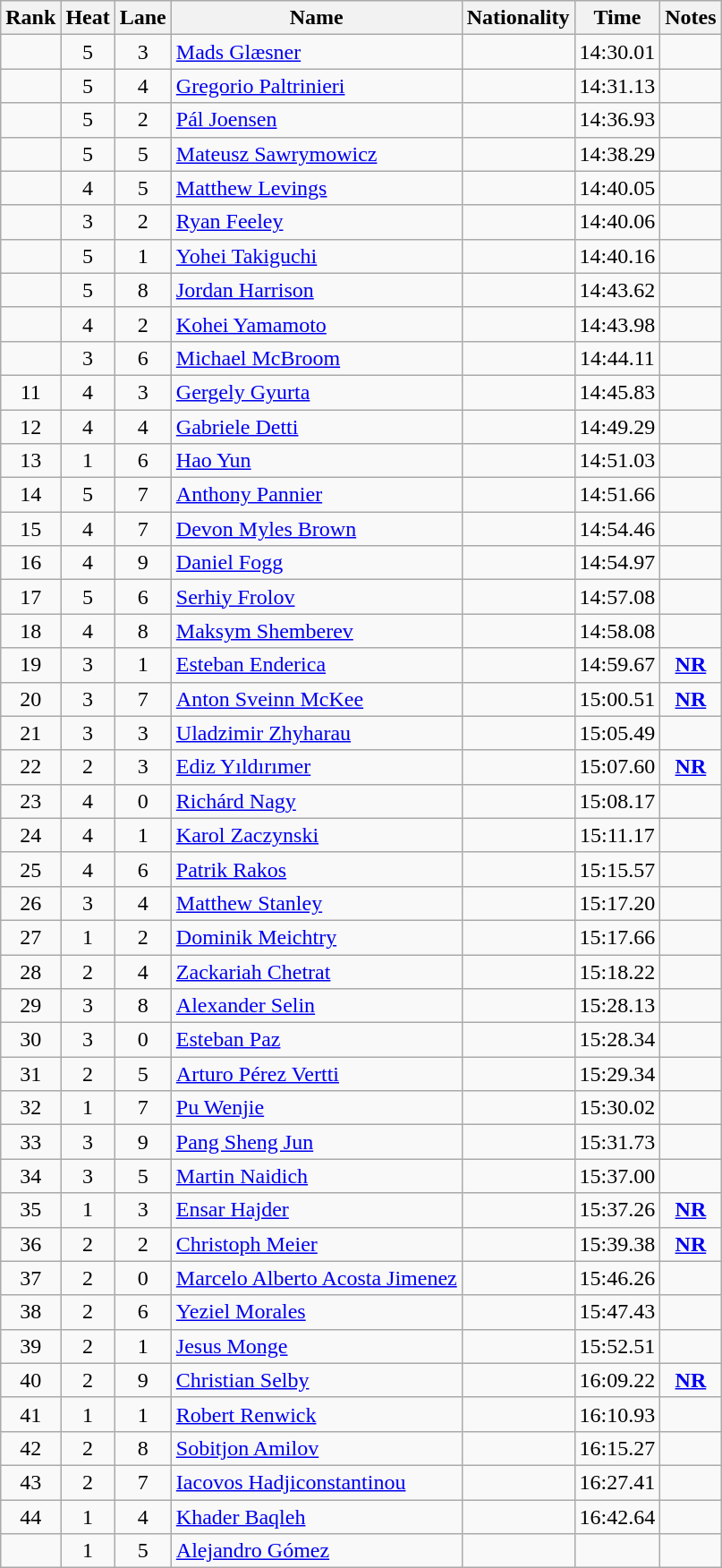<table class="wikitable sortable" style="text-align:center">
<tr>
<th>Rank</th>
<th>Heat</th>
<th>Lane</th>
<th>Name</th>
<th>Nationality</th>
<th>Time</th>
<th>Notes</th>
</tr>
<tr>
<td></td>
<td>5</td>
<td>3</td>
<td align=left><a href='#'>Mads Glæsner</a></td>
<td align=left></td>
<td>14:30.01</td>
<td></td>
</tr>
<tr>
<td></td>
<td>5</td>
<td>4</td>
<td align=left><a href='#'>Gregorio Paltrinieri</a></td>
<td align=left></td>
<td>14:31.13</td>
<td></td>
</tr>
<tr>
<td></td>
<td>5</td>
<td>2</td>
<td align=left><a href='#'>Pál Joensen</a></td>
<td align=left></td>
<td>14:36.93</td>
<td></td>
</tr>
<tr>
<td></td>
<td>5</td>
<td>5</td>
<td align=left><a href='#'>Mateusz Sawrymowicz</a></td>
<td align=left></td>
<td>14:38.29</td>
<td></td>
</tr>
<tr>
<td></td>
<td>4</td>
<td>5</td>
<td align=left><a href='#'>Matthew Levings</a></td>
<td align=left></td>
<td>14:40.05</td>
<td></td>
</tr>
<tr>
<td></td>
<td>3</td>
<td>2</td>
<td align=left><a href='#'>Ryan Feeley</a></td>
<td align=left></td>
<td>14:40.06</td>
<td></td>
</tr>
<tr>
<td></td>
<td>5</td>
<td>1</td>
<td align=left><a href='#'>Yohei Takiguchi</a></td>
<td align=left></td>
<td>14:40.16</td>
<td></td>
</tr>
<tr>
<td></td>
<td>5</td>
<td>8</td>
<td align=left><a href='#'>Jordan Harrison</a></td>
<td align=left></td>
<td>14:43.62</td>
<td></td>
</tr>
<tr>
<td></td>
<td>4</td>
<td>2</td>
<td align=left><a href='#'>Kohei Yamamoto</a></td>
<td align=left></td>
<td>14:43.98</td>
<td></td>
</tr>
<tr>
<td></td>
<td>3</td>
<td>6</td>
<td align=left><a href='#'>Michael McBroom</a></td>
<td align=left></td>
<td>14:44.11</td>
<td></td>
</tr>
<tr>
<td>11</td>
<td>4</td>
<td>3</td>
<td align=left><a href='#'>Gergely Gyurta</a></td>
<td align=left></td>
<td>14:45.83</td>
<td></td>
</tr>
<tr>
<td>12</td>
<td>4</td>
<td>4</td>
<td align=left><a href='#'>Gabriele Detti</a></td>
<td align=left></td>
<td>14:49.29</td>
<td></td>
</tr>
<tr>
<td>13</td>
<td>1</td>
<td>6</td>
<td align=left><a href='#'>Hao Yun</a></td>
<td align=left></td>
<td>14:51.03</td>
<td></td>
</tr>
<tr>
<td>14</td>
<td>5</td>
<td>7</td>
<td align=left><a href='#'>Anthony Pannier</a></td>
<td align=left></td>
<td>14:51.66</td>
<td></td>
</tr>
<tr>
<td>15</td>
<td>4</td>
<td>7</td>
<td align=left><a href='#'>Devon Myles Brown</a></td>
<td align=left></td>
<td>14:54.46</td>
<td></td>
</tr>
<tr>
<td>16</td>
<td>4</td>
<td>9</td>
<td align=left><a href='#'>Daniel Fogg</a></td>
<td align=left></td>
<td>14:54.97</td>
<td></td>
</tr>
<tr>
<td>17</td>
<td>5</td>
<td>6</td>
<td align=left><a href='#'>Serhiy Frolov</a></td>
<td align=left></td>
<td>14:57.08</td>
<td></td>
</tr>
<tr>
<td>18</td>
<td>4</td>
<td>8</td>
<td align=left><a href='#'>Maksym Shemberev</a></td>
<td align=left></td>
<td>14:58.08</td>
<td></td>
</tr>
<tr>
<td>19</td>
<td>3</td>
<td>1</td>
<td align=left><a href='#'>Esteban Enderica</a></td>
<td align=left></td>
<td>14:59.67</td>
<td><strong><a href='#'>NR</a></strong></td>
</tr>
<tr>
<td>20</td>
<td>3</td>
<td>7</td>
<td align=left><a href='#'>Anton Sveinn McKee</a></td>
<td align=left></td>
<td>15:00.51</td>
<td><strong><a href='#'>NR</a></strong></td>
</tr>
<tr>
<td>21</td>
<td>3</td>
<td>3</td>
<td align=left><a href='#'>Uladzimir Zhyharau</a></td>
<td align=left></td>
<td>15:05.49</td>
<td></td>
</tr>
<tr>
<td>22</td>
<td>2</td>
<td>3</td>
<td align=left><a href='#'>Ediz Yıldırımer</a></td>
<td align=left></td>
<td>15:07.60</td>
<td><strong><a href='#'>NR</a></strong></td>
</tr>
<tr>
<td>23</td>
<td>4</td>
<td>0</td>
<td align=left><a href='#'>Richárd Nagy</a></td>
<td align=left></td>
<td>15:08.17</td>
<td></td>
</tr>
<tr>
<td>24</td>
<td>4</td>
<td>1</td>
<td align=left><a href='#'>Karol Zaczynski</a></td>
<td align=left></td>
<td>15:11.17</td>
<td></td>
</tr>
<tr>
<td>25</td>
<td>4</td>
<td>6</td>
<td align=left><a href='#'>Patrik Rakos</a></td>
<td align=left></td>
<td>15:15.57</td>
<td></td>
</tr>
<tr>
<td>26</td>
<td>3</td>
<td>4</td>
<td align=left><a href='#'>Matthew Stanley</a></td>
<td align=left></td>
<td>15:17.20</td>
<td></td>
</tr>
<tr>
<td>27</td>
<td>1</td>
<td>2</td>
<td align=left><a href='#'>Dominik Meichtry</a></td>
<td align=left></td>
<td>15:17.66</td>
<td></td>
</tr>
<tr>
<td>28</td>
<td>2</td>
<td>4</td>
<td align=left><a href='#'>Zackariah Chetrat</a></td>
<td align=left></td>
<td>15:18.22</td>
<td></td>
</tr>
<tr>
<td>29</td>
<td>3</td>
<td>8</td>
<td align=left><a href='#'>Alexander Selin</a></td>
<td align=left></td>
<td>15:28.13</td>
<td></td>
</tr>
<tr>
<td>30</td>
<td>3</td>
<td>0</td>
<td align=left><a href='#'>Esteban Paz</a></td>
<td align=left></td>
<td>15:28.34</td>
<td></td>
</tr>
<tr>
<td>31</td>
<td>2</td>
<td>5</td>
<td align=left><a href='#'>Arturo Pérez Vertti</a></td>
<td align=left></td>
<td>15:29.34</td>
<td></td>
</tr>
<tr>
<td>32</td>
<td>1</td>
<td>7</td>
<td align=left><a href='#'>Pu Wenjie</a></td>
<td align=left></td>
<td>15:30.02</td>
<td></td>
</tr>
<tr>
<td>33</td>
<td>3</td>
<td>9</td>
<td align=left><a href='#'>Pang Sheng Jun</a></td>
<td align=left></td>
<td>15:31.73</td>
<td></td>
</tr>
<tr>
<td>34</td>
<td>3</td>
<td>5</td>
<td align=left><a href='#'>Martin Naidich</a></td>
<td align=left></td>
<td>15:37.00</td>
<td></td>
</tr>
<tr>
<td>35</td>
<td>1</td>
<td>3</td>
<td align=left><a href='#'>Ensar Hajder</a></td>
<td align=left></td>
<td>15:37.26</td>
<td><strong><a href='#'>NR</a></strong></td>
</tr>
<tr>
<td>36</td>
<td>2</td>
<td>2</td>
<td align=left><a href='#'>Christoph Meier</a></td>
<td align=left></td>
<td>15:39.38</td>
<td><strong><a href='#'>NR</a></strong></td>
</tr>
<tr>
<td>37</td>
<td>2</td>
<td>0</td>
<td align=left><a href='#'>Marcelo Alberto Acosta Jimenez</a></td>
<td align=left></td>
<td>15:46.26</td>
<td></td>
</tr>
<tr>
<td>38</td>
<td>2</td>
<td>6</td>
<td align=left><a href='#'>Yeziel Morales</a></td>
<td align=left></td>
<td>15:47.43</td>
<td></td>
</tr>
<tr>
<td>39</td>
<td>2</td>
<td>1</td>
<td align=left><a href='#'>Jesus Monge</a></td>
<td align=left></td>
<td>15:52.51</td>
<td></td>
</tr>
<tr>
<td>40</td>
<td>2</td>
<td>9</td>
<td align=left><a href='#'>Christian Selby</a></td>
<td align=left></td>
<td>16:09.22</td>
<td><strong><a href='#'>NR</a></strong></td>
</tr>
<tr>
<td>41</td>
<td>1</td>
<td>1</td>
<td align=left><a href='#'>Robert Renwick</a></td>
<td align=left></td>
<td>16:10.93</td>
<td></td>
</tr>
<tr>
<td>42</td>
<td>2</td>
<td>8</td>
<td align=left><a href='#'>Sobitjon Amilov</a></td>
<td align=left></td>
<td>16:15.27</td>
<td></td>
</tr>
<tr>
<td>43</td>
<td>2</td>
<td>7</td>
<td align=left><a href='#'>Iacovos Hadjiconstantinou</a></td>
<td align=left></td>
<td>16:27.41</td>
<td></td>
</tr>
<tr>
<td>44</td>
<td>1</td>
<td>4</td>
<td align=left><a href='#'>Khader Baqleh</a></td>
<td align=left></td>
<td>16:42.64</td>
<td></td>
</tr>
<tr>
<td></td>
<td>1</td>
<td>5</td>
<td align=left><a href='#'>Alejandro Gómez</a></td>
<td align=left></td>
<td></td>
<td></td>
</tr>
</table>
